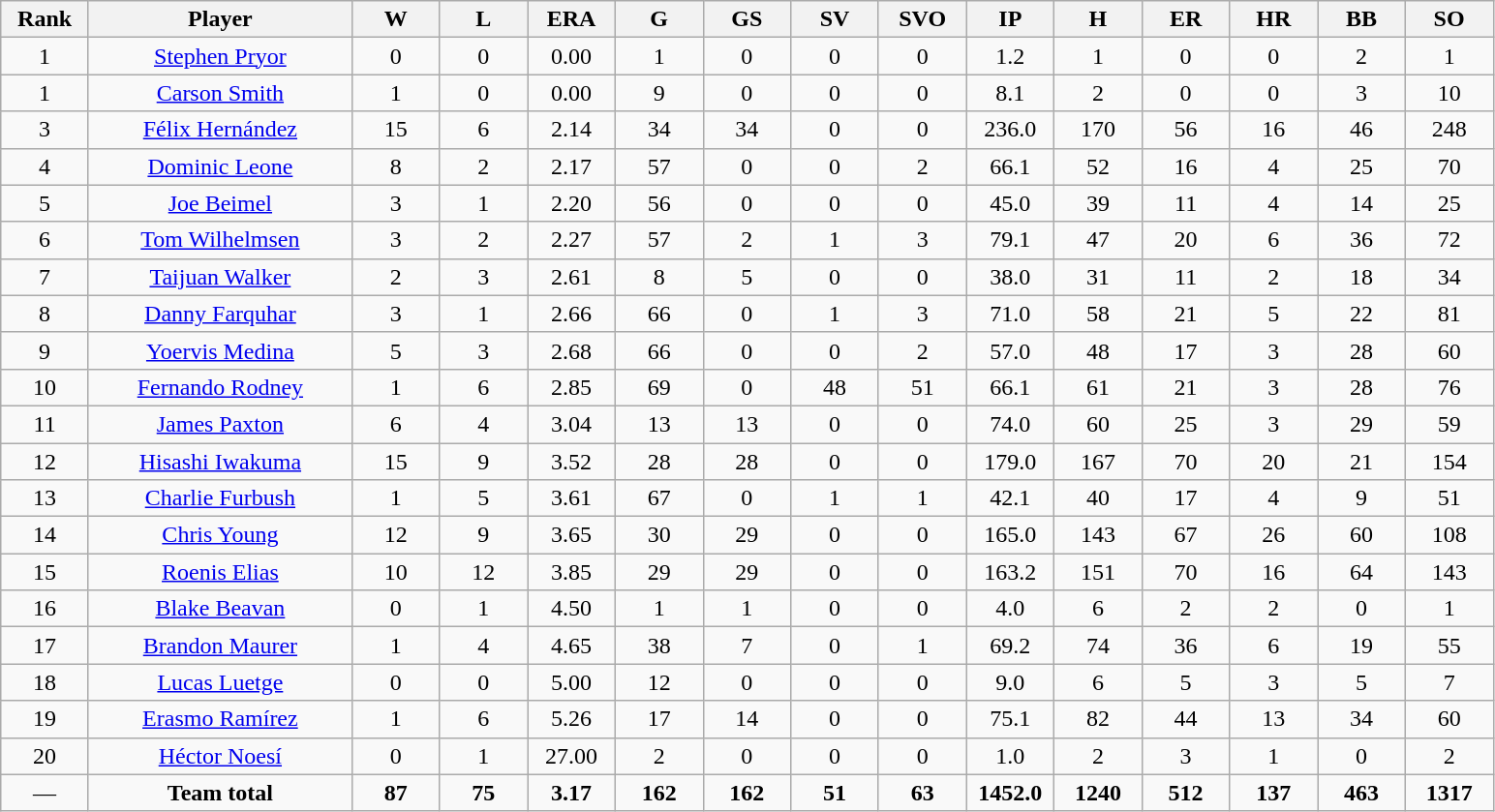<table class="wikitable sortable">
<tr>
<th bgcolor="#DDDDFF" width="5%">Rank</th>
<th bgcolor="#DDDDFF" width="15%">Player</th>
<th bgcolor="#DDDDFF" width="5%">W</th>
<th bgcolor="#DDDDFF" width="5%">L</th>
<th bgcolor="#DDDDFF" width="5%">ERA</th>
<th bgcolor="#DDDDFF" width="5%">G</th>
<th bgcolor="#DDDDFF" width="5%">GS</th>
<th bgcolor="#DDDDFF" width="5%">SV</th>
<th bgcolor="#DDDDFF" width="5%">SVO</th>
<th bgcolor="#DDDDFF" width="5%">IP</th>
<th bgcolor="#DDDDFF" width="5%">H</th>
<th bgcolor="#DDDDFF" width="5%">ER</th>
<th bgcolor="#DDDDFF" width="5%">HR</th>
<th bgcolor="#DDDDFF" width="5%">BB</th>
<th bgcolor="#DDDDFF" width="5%">SO</th>
</tr>
<tr align="center">
<td>1</td>
<td><a href='#'>Stephen Pryor</a></td>
<td>0</td>
<td>0</td>
<td>0.00</td>
<td>1</td>
<td>0</td>
<td>0</td>
<td>0</td>
<td>1.2</td>
<td>1</td>
<td>0</td>
<td>0</td>
<td>2</td>
<td>1</td>
</tr>
<tr align="center">
<td>1</td>
<td><a href='#'>Carson Smith</a></td>
<td>1</td>
<td>0</td>
<td>0.00</td>
<td>9</td>
<td>0</td>
<td>0</td>
<td>0</td>
<td>8.1</td>
<td>2</td>
<td>0</td>
<td>0</td>
<td>3</td>
<td>10</td>
</tr>
<tr align="center">
<td>3</td>
<td><a href='#'>Félix Hernández</a></td>
<td>15</td>
<td>6</td>
<td>2.14</td>
<td>34</td>
<td>34</td>
<td>0</td>
<td>0</td>
<td>236.0</td>
<td>170</td>
<td>56</td>
<td>16</td>
<td>46</td>
<td>248</td>
</tr>
<tr align="center">
<td>4</td>
<td><a href='#'>Dominic Leone</a></td>
<td>8</td>
<td>2</td>
<td>2.17</td>
<td>57</td>
<td>0</td>
<td>0</td>
<td>2</td>
<td>66.1</td>
<td>52</td>
<td>16</td>
<td>4</td>
<td>25</td>
<td>70</td>
</tr>
<tr align="center">
<td>5</td>
<td><a href='#'>Joe Beimel</a></td>
<td>3</td>
<td>1</td>
<td>2.20</td>
<td>56</td>
<td>0</td>
<td>0</td>
<td>0</td>
<td>45.0</td>
<td>39</td>
<td>11</td>
<td>4</td>
<td>14</td>
<td>25</td>
</tr>
<tr align="center">
<td>6</td>
<td><a href='#'>Tom Wilhelmsen</a></td>
<td>3</td>
<td>2</td>
<td>2.27</td>
<td>57</td>
<td>2</td>
<td>1</td>
<td>3</td>
<td>79.1</td>
<td>47</td>
<td>20</td>
<td>6</td>
<td>36</td>
<td>72</td>
</tr>
<tr align="center">
<td>7</td>
<td><a href='#'>Taijuan Walker</a></td>
<td>2</td>
<td>3</td>
<td>2.61</td>
<td>8</td>
<td>5</td>
<td>0</td>
<td>0</td>
<td>38.0</td>
<td>31</td>
<td>11</td>
<td>2</td>
<td>18</td>
<td>34</td>
</tr>
<tr align="center">
<td>8</td>
<td><a href='#'>Danny Farquhar</a></td>
<td>3</td>
<td>1</td>
<td>2.66</td>
<td>66</td>
<td>0</td>
<td>1</td>
<td>3</td>
<td>71.0</td>
<td>58</td>
<td>21</td>
<td>5</td>
<td>22</td>
<td>81</td>
</tr>
<tr align="center">
<td>9</td>
<td><a href='#'>Yoervis Medina</a></td>
<td>5</td>
<td>3</td>
<td>2.68</td>
<td>66</td>
<td>0</td>
<td>0</td>
<td>2</td>
<td>57.0</td>
<td>48</td>
<td>17</td>
<td>3</td>
<td>28</td>
<td>60</td>
</tr>
<tr align="center">
<td>10</td>
<td><a href='#'>Fernando Rodney</a></td>
<td>1</td>
<td>6</td>
<td>2.85</td>
<td>69</td>
<td>0</td>
<td>48</td>
<td>51</td>
<td>66.1</td>
<td>61</td>
<td>21</td>
<td>3</td>
<td>28</td>
<td>76</td>
</tr>
<tr align="center">
<td>11</td>
<td><a href='#'>James Paxton</a></td>
<td>6</td>
<td>4</td>
<td>3.04</td>
<td>13</td>
<td>13</td>
<td>0</td>
<td>0</td>
<td>74.0</td>
<td>60</td>
<td>25</td>
<td>3</td>
<td>29</td>
<td>59</td>
</tr>
<tr align="center">
<td>12</td>
<td><a href='#'>Hisashi Iwakuma</a></td>
<td>15</td>
<td>9</td>
<td>3.52</td>
<td>28</td>
<td>28</td>
<td>0</td>
<td>0</td>
<td>179.0</td>
<td>167</td>
<td>70</td>
<td>20</td>
<td>21</td>
<td>154</td>
</tr>
<tr align="center">
<td>13</td>
<td><a href='#'>Charlie Furbush</a></td>
<td>1</td>
<td>5</td>
<td>3.61</td>
<td>67</td>
<td>0</td>
<td>1</td>
<td>1</td>
<td>42.1</td>
<td>40</td>
<td>17</td>
<td>4</td>
<td>9</td>
<td>51</td>
</tr>
<tr align="center">
<td>14</td>
<td><a href='#'>Chris Young</a></td>
<td>12</td>
<td>9</td>
<td>3.65</td>
<td>30</td>
<td>29</td>
<td>0</td>
<td>0</td>
<td>165.0</td>
<td>143</td>
<td>67</td>
<td>26</td>
<td>60</td>
<td>108</td>
</tr>
<tr align="center">
<td>15</td>
<td><a href='#'>Roenis Elias</a></td>
<td>10</td>
<td>12</td>
<td>3.85</td>
<td>29</td>
<td>29</td>
<td>0</td>
<td>0</td>
<td>163.2</td>
<td>151</td>
<td>70</td>
<td>16</td>
<td>64</td>
<td>143</td>
</tr>
<tr align="center">
<td>16</td>
<td><a href='#'>Blake Beavan</a></td>
<td>0</td>
<td>1</td>
<td>4.50</td>
<td>1</td>
<td>1</td>
<td>0</td>
<td>0</td>
<td>4.0</td>
<td>6</td>
<td>2</td>
<td>2</td>
<td>0</td>
<td>1</td>
</tr>
<tr align="center">
<td>17</td>
<td><a href='#'>Brandon Maurer</a></td>
<td>1</td>
<td>4</td>
<td>4.65</td>
<td>38</td>
<td>7</td>
<td>0</td>
<td>1</td>
<td>69.2</td>
<td>74</td>
<td>36</td>
<td>6</td>
<td>19</td>
<td>55</td>
</tr>
<tr align="center">
<td>18</td>
<td><a href='#'>Lucas Luetge</a></td>
<td>0</td>
<td>0</td>
<td>5.00</td>
<td>12</td>
<td>0</td>
<td>0</td>
<td>0</td>
<td>9.0</td>
<td>6</td>
<td>5</td>
<td>3</td>
<td>5</td>
<td>7</td>
</tr>
<tr align="center">
<td>19</td>
<td><a href='#'>Erasmo Ramírez</a></td>
<td>1</td>
<td>6</td>
<td>5.26</td>
<td>17</td>
<td>14</td>
<td>0</td>
<td>0</td>
<td>75.1</td>
<td>82</td>
<td>44</td>
<td>13</td>
<td>34</td>
<td>60</td>
</tr>
<tr align="center">
<td>20</td>
<td><a href='#'>Héctor Noesí</a></td>
<td>0</td>
<td>1</td>
<td>27.00</td>
<td>2</td>
<td>0</td>
<td>0</td>
<td>0</td>
<td>1.0</td>
<td>2</td>
<td>3</td>
<td>1</td>
<td>0</td>
<td>2</td>
</tr>
<tr class=sortbottom - align="center">
<td>—</td>
<td><strong>Team total</strong></td>
<td><strong>87</strong></td>
<td><strong>75</strong></td>
<td><strong>3.17</strong></td>
<td><strong>162</strong></td>
<td><strong>162</strong></td>
<td><strong>51</strong></td>
<td><strong>63</strong></td>
<td><strong>1452.0</strong></td>
<td><strong>1240</strong></td>
<td><strong>512</strong></td>
<td><strong>137</strong></td>
<td><strong>463</strong></td>
<td><strong>1317</strong></td>
</tr>
</table>
